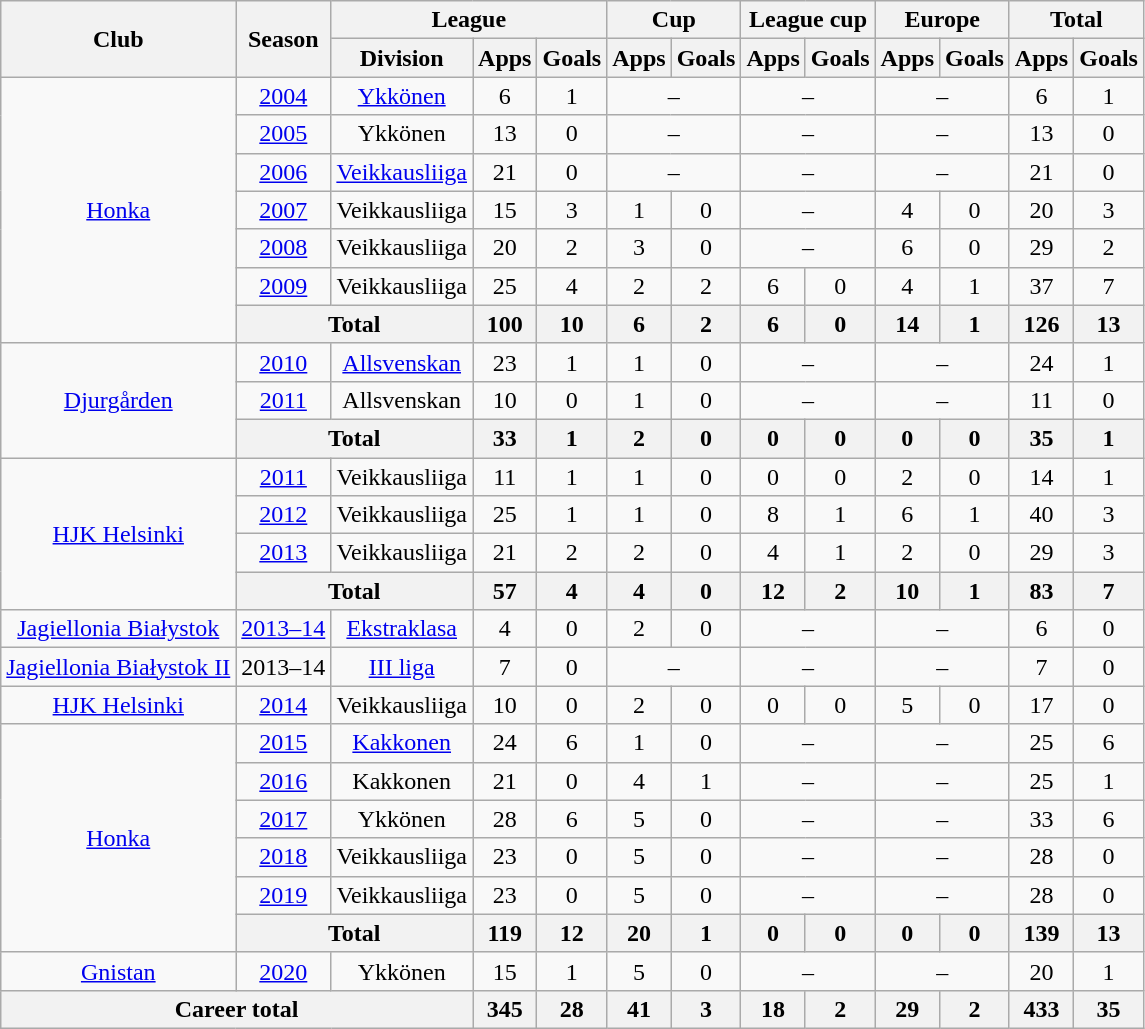<table class="wikitable" style="text-align:center">
<tr>
<th rowspan="2">Club</th>
<th rowspan="2">Season</th>
<th colspan="3">League</th>
<th colspan="2">Cup</th>
<th colspan="2">League cup</th>
<th colspan="2">Europe</th>
<th colspan="2">Total</th>
</tr>
<tr>
<th>Division</th>
<th>Apps</th>
<th>Goals</th>
<th>Apps</th>
<th>Goals</th>
<th>Apps</th>
<th>Goals</th>
<th>Apps</th>
<th>Goals</th>
<th>Apps</th>
<th>Goals</th>
</tr>
<tr>
<td rowspan=7><a href='#'>Honka</a></td>
<td><a href='#'>2004</a></td>
<td><a href='#'>Ykkönen</a></td>
<td>6</td>
<td>1</td>
<td colspan=2>–</td>
<td colspan=2>–</td>
<td colspan=2>–</td>
<td>6</td>
<td>1</td>
</tr>
<tr>
<td><a href='#'>2005</a></td>
<td>Ykkönen</td>
<td>13</td>
<td>0</td>
<td colspan=2>–</td>
<td colspan=2>–</td>
<td colspan=2>–</td>
<td>13</td>
<td>0</td>
</tr>
<tr>
<td><a href='#'>2006</a></td>
<td><a href='#'>Veikkausliiga</a></td>
<td>21</td>
<td>0</td>
<td colspan=2>–</td>
<td colspan=2>–</td>
<td colspan=2>–</td>
<td>21</td>
<td>0</td>
</tr>
<tr>
<td><a href='#'>2007</a></td>
<td>Veikkausliiga</td>
<td>15</td>
<td>3</td>
<td>1</td>
<td>0</td>
<td colspan=2>–</td>
<td>4</td>
<td>0</td>
<td>20</td>
<td>3</td>
</tr>
<tr>
<td><a href='#'>2008</a></td>
<td>Veikkausliiga</td>
<td>20</td>
<td>2</td>
<td>3</td>
<td>0</td>
<td colspan=2>–</td>
<td>6</td>
<td>0</td>
<td>29</td>
<td>2</td>
</tr>
<tr>
<td><a href='#'>2009</a></td>
<td>Veikkausliiga</td>
<td>25</td>
<td>4</td>
<td>2</td>
<td>2</td>
<td>6</td>
<td>0</td>
<td>4</td>
<td>1</td>
<td>37</td>
<td>7</td>
</tr>
<tr>
<th colspan=2>Total</th>
<th>100</th>
<th>10</th>
<th>6</th>
<th>2</th>
<th>6</th>
<th>0</th>
<th>14</th>
<th>1</th>
<th>126</th>
<th>13</th>
</tr>
<tr>
<td rowspan=3><a href='#'>Djurgården</a></td>
<td><a href='#'>2010</a></td>
<td><a href='#'>Allsvenskan</a></td>
<td>23</td>
<td>1</td>
<td>1</td>
<td>0</td>
<td colspan=2>–</td>
<td colspan=2>–</td>
<td>24</td>
<td>1</td>
</tr>
<tr>
<td><a href='#'>2011</a></td>
<td>Allsvenskan</td>
<td>10</td>
<td>0</td>
<td>1</td>
<td>0</td>
<td colspan=2>–</td>
<td colspan=2>–</td>
<td>11</td>
<td>0</td>
</tr>
<tr>
<th colspan=2>Total</th>
<th>33</th>
<th>1</th>
<th>2</th>
<th>0</th>
<th>0</th>
<th>0</th>
<th>0</th>
<th>0</th>
<th>35</th>
<th>1</th>
</tr>
<tr>
<td rowspan=4><a href='#'>HJK Helsinki</a></td>
<td><a href='#'>2011</a></td>
<td>Veikkausliiga</td>
<td>11</td>
<td>1</td>
<td>1</td>
<td>0</td>
<td>0</td>
<td>0</td>
<td>2</td>
<td>0</td>
<td>14</td>
<td>1</td>
</tr>
<tr>
<td><a href='#'>2012</a></td>
<td>Veikkausliiga</td>
<td>25</td>
<td>1</td>
<td>1</td>
<td>0</td>
<td>8</td>
<td>1</td>
<td>6</td>
<td>1</td>
<td>40</td>
<td>3</td>
</tr>
<tr>
<td><a href='#'>2013</a></td>
<td>Veikkausliiga</td>
<td>21</td>
<td>2</td>
<td>2</td>
<td>0</td>
<td>4</td>
<td>1</td>
<td>2</td>
<td>0</td>
<td>29</td>
<td>3</td>
</tr>
<tr>
<th colspan=2>Total</th>
<th>57</th>
<th>4</th>
<th>4</th>
<th>0</th>
<th>12</th>
<th>2</th>
<th>10</th>
<th>1</th>
<th>83</th>
<th>7</th>
</tr>
<tr>
<td><a href='#'>Jagiellonia Białystok</a></td>
<td><a href='#'>2013–14</a></td>
<td><a href='#'>Ekstraklasa</a></td>
<td>4</td>
<td>0</td>
<td>2</td>
<td>0</td>
<td colspan=2>–</td>
<td colspan=2>–</td>
<td>6</td>
<td>0</td>
</tr>
<tr>
<td><a href='#'>Jagiellonia Białystok II</a></td>
<td>2013–14</td>
<td><a href='#'>III liga</a></td>
<td>7</td>
<td>0</td>
<td colspan=2>–</td>
<td colspan=2>–</td>
<td colspan=2>–</td>
<td>7</td>
<td>0</td>
</tr>
<tr>
<td><a href='#'>HJK Helsinki</a></td>
<td><a href='#'>2014</a></td>
<td>Veikkausliiga</td>
<td>10</td>
<td>0</td>
<td>2</td>
<td>0</td>
<td>0</td>
<td>0</td>
<td>5</td>
<td>0</td>
<td>17</td>
<td>0</td>
</tr>
<tr>
<td rowspan=6><a href='#'>Honka</a></td>
<td><a href='#'>2015</a></td>
<td><a href='#'>Kakkonen</a></td>
<td>24</td>
<td>6</td>
<td>1</td>
<td>0</td>
<td colspan=2>–</td>
<td colspan=2>–</td>
<td>25</td>
<td>6</td>
</tr>
<tr>
<td><a href='#'>2016</a></td>
<td>Kakkonen</td>
<td>21</td>
<td>0</td>
<td>4</td>
<td>1</td>
<td colspan=2>–</td>
<td colspan=2>–</td>
<td>25</td>
<td>1</td>
</tr>
<tr>
<td><a href='#'>2017</a></td>
<td>Ykkönen</td>
<td>28</td>
<td>6</td>
<td>5</td>
<td>0</td>
<td colspan=2>–</td>
<td colspan=2>–</td>
<td>33</td>
<td>6</td>
</tr>
<tr>
<td><a href='#'>2018</a></td>
<td>Veikkausliiga</td>
<td>23</td>
<td>0</td>
<td>5</td>
<td>0</td>
<td colspan=2>–</td>
<td colspan=2>–</td>
<td>28</td>
<td>0</td>
</tr>
<tr>
<td><a href='#'>2019</a></td>
<td>Veikkausliiga</td>
<td>23</td>
<td>0</td>
<td>5</td>
<td>0</td>
<td colspan=2>–</td>
<td colspan=2>–</td>
<td>28</td>
<td>0</td>
</tr>
<tr>
<th colspan=2>Total</th>
<th>119</th>
<th>12</th>
<th>20</th>
<th>1</th>
<th>0</th>
<th>0</th>
<th>0</th>
<th>0</th>
<th>139</th>
<th>13</th>
</tr>
<tr>
<td><a href='#'>Gnistan</a></td>
<td><a href='#'>2020</a></td>
<td>Ykkönen</td>
<td>15</td>
<td>1</td>
<td>5</td>
<td>0</td>
<td colspan=2>–</td>
<td colspan=2>–</td>
<td>20</td>
<td>1</td>
</tr>
<tr>
<th colspan="3">Career total</th>
<th>345</th>
<th>28</th>
<th>41</th>
<th>3</th>
<th>18</th>
<th>2</th>
<th>29</th>
<th>2</th>
<th>433</th>
<th>35</th>
</tr>
</table>
